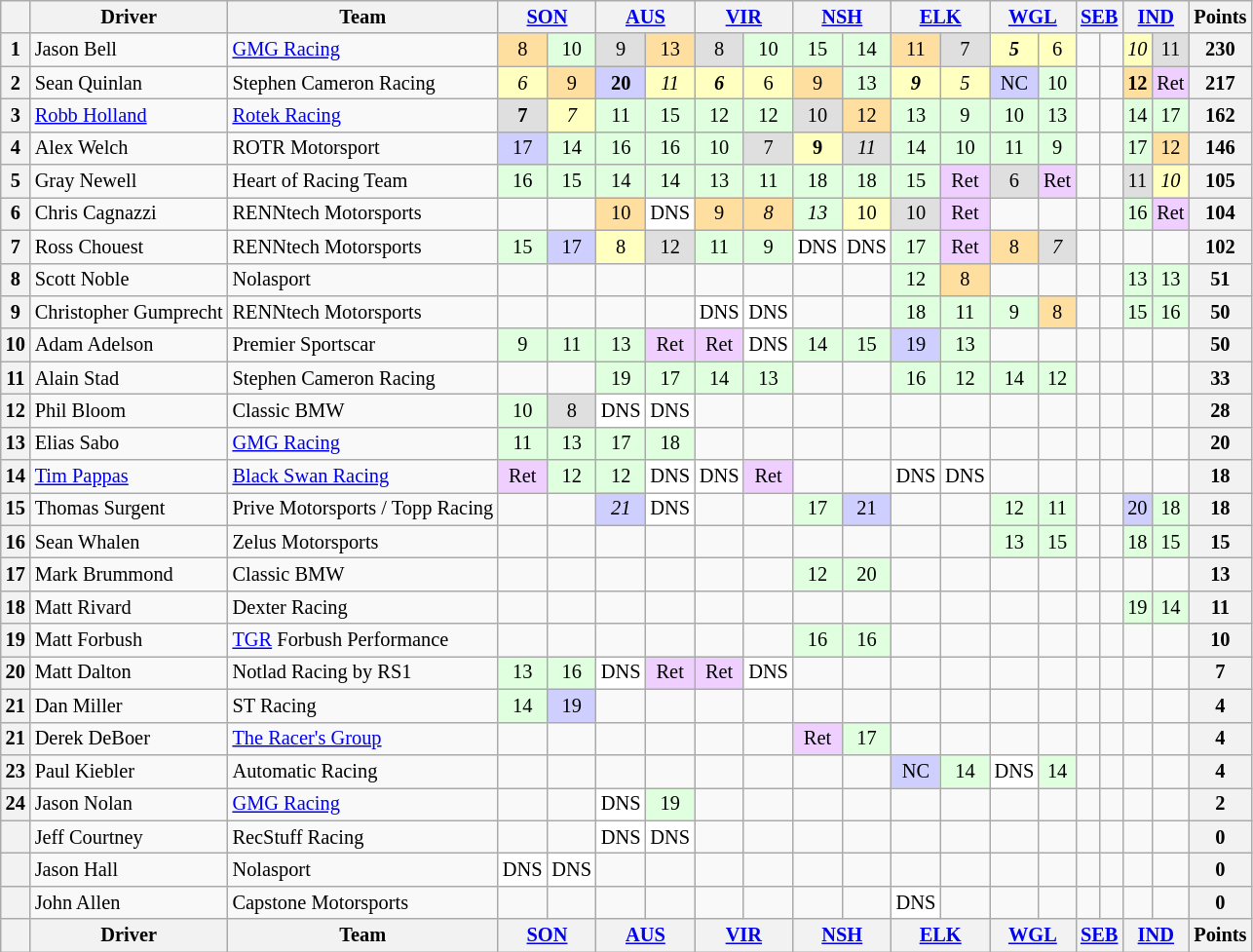<table class="wikitable" style="font-size:85%; text-align:center;">
<tr>
<th></th>
<th>Driver</th>
<th>Team</th>
<th colspan="2"><a href='#'>SON</a></th>
<th colspan="2"><a href='#'>AUS</a></th>
<th colspan="2"><a href='#'>VIR</a></th>
<th colspan="2"><a href='#'>NSH</a></th>
<th colspan="2"><a href='#'>ELK</a></th>
<th colspan="2"><a href='#'>WGL</a></th>
<th colspan="2"><a href='#'>SEB</a></th>
<th colspan="2"><a href='#'>IND</a></th>
<th>Points</th>
</tr>
<tr>
<th>1</th>
<td align="left"> Jason Bell</td>
<td align="left"> <a href='#'>GMG Racing</a></td>
<td style="background:#ffdf9f;">8</td>
<td style="background:#dfffdf;">10</td>
<td style="background:#dfdfdf;">9</td>
<td style="background:#ffdf9f;">13</td>
<td style="background:#dfdfdf;">8</td>
<td style="background:#dfffdf;">10</td>
<td style="background:#dfffdf;">15</td>
<td style="background:#dfffdf;">14</td>
<td style="background:#ffdf9f;">11</td>
<td style="background:#dfdfdf;">7</td>
<td style="background:#ffffbf;"><strong><em>5</em></strong></td>
<td style="background:#ffffbf;">6</td>
<td></td>
<td></td>
<td style="background:#ffffbf;"><em>10</em></td>
<td style="background:#dfdfdf;">11</td>
<th>230</th>
</tr>
<tr>
<th>2</th>
<td align="left"> Sean Quinlan</td>
<td align="left"> Stephen Cameron Racing</td>
<td style="background:#ffffbf;"><em>6</em></td>
<td style="background:#ffdf9f;">9</td>
<td style="background:#cfcfff;"><strong>20</strong></td>
<td style="background:#ffffbf;"><em>11</em></td>
<td style="background:#ffffbf;"><strong><em>6</em></strong></td>
<td style="background:#ffffbf;">6</td>
<td style="background:#ffdf9f;">9</td>
<td style="background:#dfffdf;">13</td>
<td style="background:#ffffbf;"><strong><em>9</em></strong></td>
<td style="background:#ffffbf;"><em>5</em></td>
<td style="background:#cfcfff;">NC</td>
<td style="background:#dfffdf;">10</td>
<td></td>
<td></td>
<td style="background:#ffdf9f;"><strong>12</strong></td>
<td style="background:#efcfff;">Ret</td>
<th>217</th>
</tr>
<tr>
<th>3</th>
<td align="left"> <a href='#'>Robb Holland</a></td>
<td align="left"> <a href='#'>Rotek Racing</a></td>
<td style="background:#dfdfdf;"><strong>7</strong></td>
<td style="background:#ffffbf;"><em>7</em></td>
<td style="background:#dfffdf;">11</td>
<td style="background:#dfffdf;">15</td>
<td style="background:#dfffdf;">12</td>
<td style="background:#dfffdf;">12</td>
<td style="background:#dfdfdf;">10</td>
<td style="background:#ffdf9f;">12</td>
<td style="background:#dfffdf;">13</td>
<td style="background:#dfffdf;">9</td>
<td style="background:#dfffdf;">10</td>
<td style="background:#dfffdf;">13</td>
<td></td>
<td></td>
<td style="background:#dfffdf;">14</td>
<td style="background:#dfffdf;">17</td>
<th>162</th>
</tr>
<tr>
<th>4</th>
<td align="left"> Alex Welch</td>
<td align="left"> ROTR Motorsport</td>
<td style="background:#cfcfff;">17</td>
<td style="background:#dfffdf;">14</td>
<td style="background:#dfffdf;">16</td>
<td style="background:#dfffdf;">16</td>
<td style="background:#dfffdf;">10</td>
<td style="background:#dfdfdf;">7</td>
<td style="background:#ffffbf;"><strong>9</strong></td>
<td style="background:#dfdfdf;"><em>11</em></td>
<td style="background:#dfffdf;">14</td>
<td style="background:#dfffdf;">10</td>
<td style="background:#dfffdf;">11</td>
<td style="background:#dfffdf;">9</td>
<td></td>
<td></td>
<td style="background:#dfffdf;">17</td>
<td style="background:#ffdf9f;">12</td>
<th>146</th>
</tr>
<tr>
<th>5</th>
<td align="left"> Gray Newell</td>
<td align="left"> Heart of Racing Team</td>
<td style="background:#dfffdf;">16</td>
<td style="background:#dfffdf;">15</td>
<td style="background:#dfffdf;">14</td>
<td style="background:#dfffdf;">14</td>
<td style="background:#dfffdf;">13</td>
<td style="background:#dfffdf;">11</td>
<td style="background:#dfffdf;">18</td>
<td style="background:#dfffdf;">18</td>
<td style="background:#dfffdf;">15</td>
<td style="background:#efcfff;">Ret</td>
<td style="background:#dfdfdf;">6</td>
<td style="background:#efcfff;">Ret</td>
<td></td>
<td></td>
<td style="background:#dfdfdf;">11</td>
<td style="background:#ffffbf;"><em>10</em></td>
<th>105</th>
</tr>
<tr>
<th>6</th>
<td align="left"> Chris Cagnazzi</td>
<td align="left"> RENNtech Motorsports</td>
<td></td>
<td></td>
<td style="background:#ffdf9f;">10</td>
<td style="background:#ffffff;">DNS</td>
<td style="background:#ffdf9f;">9</td>
<td style="background:#ffdf9f;"><em>8</em></td>
<td style="background:#dfffdf;"><em>13</em></td>
<td style="background:#ffffbf;">10</td>
<td style="background:#dfdfdf;">10</td>
<td style="background:#efcfff;">Ret</td>
<td></td>
<td></td>
<td></td>
<td></td>
<td style="background:#dfffdf;">16</td>
<td style="background:#efcfff;">Ret</td>
<th>104</th>
</tr>
<tr>
<th>7</th>
<td align="left"> Ross Chouest</td>
<td align="left"> RENNtech Motorsports</td>
<td style="background:#dfffdf;">15</td>
<td style="background:#cfcfff;">17</td>
<td style="background:#ffffbf;">8</td>
<td style="background:#dfdfdf;">12</td>
<td style="background:#dfffdf;">11</td>
<td style="background:#dfffdf;">9</td>
<td style="background:#ffffff;">DNS</td>
<td style="background:#ffffff;">DNS</td>
<td style="background:#dfffdf;">17</td>
<td style="background:#efcfff;">Ret</td>
<td style="background:#ffdf9f;">8</td>
<td style="background:#dfdfdf;"><em>7</em></td>
<td></td>
<td></td>
<td></td>
<td></td>
<th>102</th>
</tr>
<tr>
<th>8</th>
<td align="left"> Scott Noble</td>
<td align="left"> Nolasport</td>
<td></td>
<td></td>
<td></td>
<td></td>
<td></td>
<td></td>
<td></td>
<td></td>
<td style="background:#dfffdf;">12</td>
<td style="background:#ffdf9f;">8</td>
<td></td>
<td></td>
<td></td>
<td></td>
<td style="background:#dfffdf;">13</td>
<td style="background:#dfffdf;">13</td>
<th>51</th>
</tr>
<tr>
<th>9</th>
<td align="left"> Christopher Gumprecht</td>
<td align="left"> RENNtech Motorsports</td>
<td></td>
<td></td>
<td></td>
<td></td>
<td style="background:#ffffff;">DNS</td>
<td style="background:#ffffff;">DNS</td>
<td></td>
<td></td>
<td style="background:#dfffdf;">18</td>
<td style="background:#dfffdf;">11</td>
<td style="background:#dfffdf;">9</td>
<td style="background:#ffdf9f;">8</td>
<td></td>
<td></td>
<td style="background:#dfffdf;">15</td>
<td style="background:#dfffdf;">16</td>
<th>50</th>
</tr>
<tr>
<th>10</th>
<td align="left"> Adam Adelson</td>
<td align="left"> Premier Sportscar</td>
<td style="background:#dfffdf;">9</td>
<td style="background:#dfffdf;">11</td>
<td style="background:#dfffdf;">13</td>
<td style="background:#efcfff;">Ret</td>
<td style="background:#efcfff;">Ret</td>
<td style="background:#ffffff;">DNS</td>
<td style="background:#dfffdf;">14</td>
<td style="background:#dfffdf;">15</td>
<td style="background:#cfcfff;">19</td>
<td style="background:#dfffdf;">13</td>
<td></td>
<td></td>
<td></td>
<td></td>
<td></td>
<td></td>
<th>50</th>
</tr>
<tr>
<th>11</th>
<td align="left"> Alain Stad</td>
<td align="left"> Stephen Cameron Racing</td>
<td></td>
<td></td>
<td style="background:#dfffdf;">19</td>
<td style="background:#dfffdf;">17</td>
<td style="background:#dfffdf;">14</td>
<td style="background:#dfffdf;">13</td>
<td></td>
<td></td>
<td style="background:#dfffdf;">16</td>
<td style="background:#dfffdf;">12</td>
<td style="background:#dfffdf;">14</td>
<td style="background:#dfffdf;">12</td>
<td></td>
<td></td>
<td></td>
<td></td>
<th>33</th>
</tr>
<tr>
<th>12</th>
<td align="left"> Phil Bloom</td>
<td align="left"> Classic BMW</td>
<td style="background:#dfffdf;">10</td>
<td style="background:#dfdfdf;">8</td>
<td style="background:#ffffff;">DNS</td>
<td style="background:#ffffff;">DNS</td>
<td></td>
<td></td>
<td></td>
<td></td>
<td></td>
<td></td>
<td></td>
<td></td>
<td></td>
<td></td>
<td></td>
<td></td>
<th>28</th>
</tr>
<tr>
<th>13</th>
<td align="left"> Elias Sabo</td>
<td align="left"> <a href='#'>GMG Racing</a></td>
<td style="background:#dfffdf;">11</td>
<td style="background:#dfffdf;">13</td>
<td style="background:#dfffdf;">17</td>
<td style="background:#dfffdf;">18</td>
<td></td>
<td></td>
<td></td>
<td></td>
<td></td>
<td></td>
<td></td>
<td></td>
<td></td>
<td></td>
<td></td>
<td></td>
<th>20</th>
</tr>
<tr>
<th>14</th>
<td align="left"> <a href='#'>Tim Pappas</a></td>
<td align="left"> <a href='#'>Black Swan Racing</a></td>
<td style="background:#efcfff;">Ret</td>
<td style="background:#dfffdf;">12</td>
<td style="background:#dfffdf;">12</td>
<td style="background:#ffffff;">DNS</td>
<td style="background:#ffffff;">DNS</td>
<td style="background:#efcfff;">Ret</td>
<td></td>
<td></td>
<td style="background:#ffffff;">DNS</td>
<td style="background:#ffffff;">DNS</td>
<td></td>
<td></td>
<td></td>
<td></td>
<td></td>
<td></td>
<th>18</th>
</tr>
<tr>
<th>15</th>
<td align="left"> Thomas Surgent</td>
<td align="left"> Prive Motorsports / Topp Racing</td>
<td></td>
<td></td>
<td style="background:#cfcfff;"><em>21</em></td>
<td style="background:#ffffff;">DNS</td>
<td></td>
<td></td>
<td style="background:#dfffdf;">17</td>
<td style="background:#cfcfff;">21</td>
<td></td>
<td></td>
<td style="background:#dfffdf;">12</td>
<td style="background:#dfffdf;">11</td>
<td></td>
<td></td>
<td style="background:#cfcfff;">20</td>
<td style="background:#dfffdf;">18</td>
<th>18</th>
</tr>
<tr>
<th>16</th>
<td align="left"> Sean Whalen</td>
<td align="left"> Zelus Motorsports</td>
<td></td>
<td></td>
<td></td>
<td></td>
<td></td>
<td></td>
<td></td>
<td></td>
<td></td>
<td></td>
<td style="background:#dfffdf;">13</td>
<td style="background:#dfffdf;">15</td>
<td></td>
<td></td>
<td style="background:#dfffdf;">18</td>
<td style="background:#dfffdf;">15</td>
<th>15</th>
</tr>
<tr>
<th>17</th>
<td align="left"> Mark Brummond</td>
<td align="left"> Classic BMW</td>
<td></td>
<td></td>
<td></td>
<td></td>
<td></td>
<td></td>
<td style="background:#dfffdf;">12</td>
<td style="background:#dfffdf;">20</td>
<td></td>
<td></td>
<td></td>
<td></td>
<td></td>
<td></td>
<td></td>
<td></td>
<th>13</th>
</tr>
<tr>
<th>18</th>
<td align="left"> Matt Rivard</td>
<td align="left"> Dexter Racing</td>
<td></td>
<td></td>
<td></td>
<td></td>
<td></td>
<td></td>
<td></td>
<td></td>
<td></td>
<td></td>
<td></td>
<td></td>
<td></td>
<td></td>
<td style="background:#dfffdf;">19</td>
<td style="background:#dfffdf;">14</td>
<th>11</th>
</tr>
<tr>
<th>19</th>
<td align="left"> Matt Forbush</td>
<td align="left"> <a href='#'>TGR</a> Forbush Performance</td>
<td></td>
<td></td>
<td></td>
<td></td>
<td></td>
<td></td>
<td style="background:#dfffdf;">16</td>
<td style="background:#dfffdf;">16</td>
<td></td>
<td></td>
<td></td>
<td></td>
<td></td>
<td></td>
<td></td>
<td></td>
<th>10</th>
</tr>
<tr>
<th>20</th>
<td align="left"> Matt Dalton</td>
<td align="left"> Notlad Racing by RS1</td>
<td style="background:#dfffdf;">13</td>
<td style="background:#dfffdf;">16</td>
<td style="background:#ffffff;">DNS</td>
<td style="background:#efcfff;">Ret</td>
<td style="background:#efcfff;">Ret</td>
<td style="background:#ffffff;">DNS</td>
<td></td>
<td></td>
<td></td>
<td></td>
<td></td>
<td></td>
<td></td>
<td></td>
<td></td>
<td></td>
<th>7</th>
</tr>
<tr>
<th>21</th>
<td align="left"> Dan Miller</td>
<td align="left"> ST Racing</td>
<td style="background:#dfffdf;">14</td>
<td style="background:#cfcfff;">19</td>
<td></td>
<td></td>
<td></td>
<td></td>
<td></td>
<td></td>
<td></td>
<td></td>
<td></td>
<td></td>
<td></td>
<td></td>
<td></td>
<td></td>
<th>4</th>
</tr>
<tr>
<th>21</th>
<td align="left"> Derek DeBoer</td>
<td align="left"> <a href='#'>The Racer's Group</a></td>
<td></td>
<td></td>
<td></td>
<td></td>
<td></td>
<td></td>
<td style="background:#efcfff;">Ret</td>
<td style="background:#dfffdf;">17</td>
<td></td>
<td></td>
<td></td>
<td></td>
<td></td>
<td></td>
<td></td>
<td></td>
<th>4</th>
</tr>
<tr>
<th>23</th>
<td align="left"> Paul Kiebler</td>
<td align="left"> Automatic Racing</td>
<td></td>
<td></td>
<td></td>
<td></td>
<td></td>
<td></td>
<td></td>
<td></td>
<td style="background:#cfcfff;">NC</td>
<td style="background:#dfffdf;">14</td>
<td style="background:#ffffff;">DNS</td>
<td style="background:#dfffdf;">14</td>
<td></td>
<td></td>
<td></td>
<td></td>
<th>4</th>
</tr>
<tr>
<th>24</th>
<td align="left"> Jason Nolan</td>
<td align="left"> <a href='#'>GMG Racing</a></td>
<td></td>
<td></td>
<td style="background:#ffffff;">DNS</td>
<td style="background:#dfffdf;">19</td>
<td></td>
<td></td>
<td></td>
<td></td>
<td></td>
<td></td>
<td></td>
<td></td>
<td></td>
<td></td>
<td></td>
<td></td>
<th>2</th>
</tr>
<tr>
<th></th>
<td align="left"> Jeff Courtney</td>
<td align="left"> RecStuff Racing</td>
<td></td>
<td></td>
<td style="background:#ffffff;">DNS</td>
<td style="background:#ffffff;">DNS</td>
<td></td>
<td></td>
<td></td>
<td></td>
<td></td>
<td></td>
<td></td>
<td></td>
<td></td>
<td></td>
<td></td>
<td></td>
<th>0</th>
</tr>
<tr>
<th></th>
<td align="left"> Jason Hall</td>
<td align="left"> Nolasport</td>
<td style="background:#ffffff;">DNS</td>
<td style="background:#ffffff;">DNS</td>
<td></td>
<td></td>
<td></td>
<td></td>
<td></td>
<td></td>
<td></td>
<td></td>
<td></td>
<td></td>
<td></td>
<td></td>
<td></td>
<td></td>
<th>0</th>
</tr>
<tr>
<th></th>
<td align="left"> John Allen</td>
<td align="left"> Capstone Motorsports</td>
<td></td>
<td></td>
<td></td>
<td></td>
<td></td>
<td></td>
<td></td>
<td></td>
<td style="background:#ffffff;">DNS</td>
<td></td>
<td></td>
<td></td>
<td></td>
<td></td>
<td></td>
<td></td>
<th>0</th>
</tr>
<tr>
<th></th>
<th>Driver</th>
<th>Team</th>
<th colspan="2"><a href='#'>SON</a></th>
<th colspan="2"><a href='#'>AUS</a></th>
<th colspan="2"><a href='#'>VIR</a></th>
<th colspan="2"><a href='#'>NSH</a></th>
<th colspan="2"><a href='#'>ELK</a></th>
<th colspan="2"><a href='#'>WGL</a></th>
<th colspan="2"><a href='#'>SEB</a></th>
<th colspan="2"><a href='#'>IND</a></th>
<th>Points</th>
</tr>
</table>
